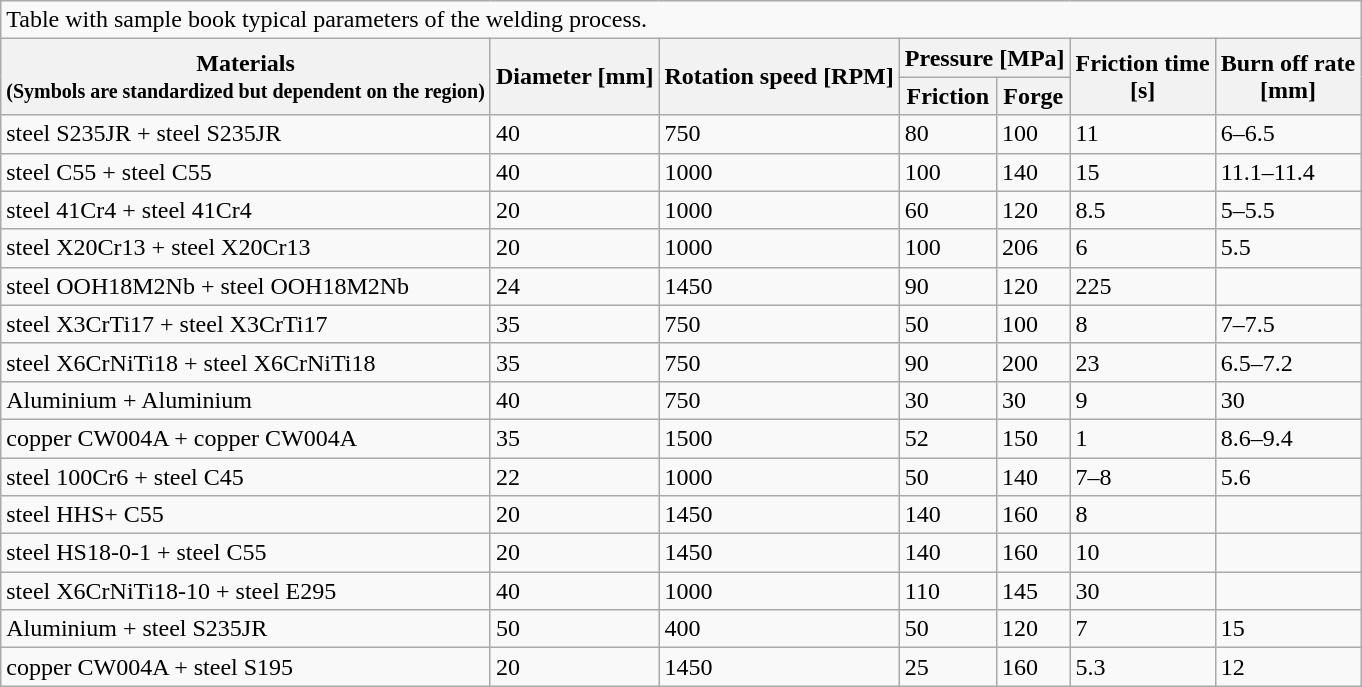<table class="wikitable">
<tr>
<td colspan="7">Table with sample book typical parameters of the welding process.</td>
</tr>
<tr>
<th rowspan="2">Materials<br><small>(Symbols are standardized but dependent on the region)</small></th>
<th rowspan="2">Diameter  [mm]</th>
<th rowspan="2">Rotation speed [RPM]</th>
<th colspan="2">Pressure  [MPa]</th>
<th rowspan="2">Friction time<br>[s]</th>
<th rowspan="2">Burn off rate<br>[mm]</th>
</tr>
<tr>
<th>Friction</th>
<th>Forge</th>
</tr>
<tr>
<td>steel S235JR + steel S235JR</td>
<td>40</td>
<td>750</td>
<td>80</td>
<td>100</td>
<td>11</td>
<td>6–6.5</td>
</tr>
<tr>
<td>steel C55 + steel C55</td>
<td>40</td>
<td>1000</td>
<td>100</td>
<td>140</td>
<td>15</td>
<td>11.1–11.4</td>
</tr>
<tr>
<td>steel 41Cr4 + steel 41Cr4</td>
<td>20</td>
<td>1000</td>
<td>60</td>
<td>120</td>
<td>8.5</td>
<td>5–5.5</td>
</tr>
<tr>
<td>steel X20Cr13 + steel X20Cr13</td>
<td>20</td>
<td>1000</td>
<td>100</td>
<td>206</td>
<td>6</td>
<td>5.5</td>
</tr>
<tr>
<td>steel OOH18M2Nb + steel OOH18M2Nb</td>
<td>24</td>
<td>1450</td>
<td>90</td>
<td>120</td>
<td>225</td>
<td></td>
</tr>
<tr>
<td>steel X3CrTi17 + steel X3CrTi17</td>
<td>35</td>
<td>750</td>
<td>50</td>
<td>100</td>
<td>8</td>
<td>7–7.5</td>
</tr>
<tr>
<td>steel X6CrNiTi18 + steel X6CrNiTi18</td>
<td>35</td>
<td>750</td>
<td>90</td>
<td>200</td>
<td>23</td>
<td>6.5–7.2</td>
</tr>
<tr>
<td>Aluminium + Aluminium</td>
<td>40</td>
<td>750</td>
<td>30</td>
<td>30</td>
<td>9</td>
<td>30</td>
</tr>
<tr>
<td>copper CW004A + copper CW004A</td>
<td>35</td>
<td>1500</td>
<td>52</td>
<td>150</td>
<td>1</td>
<td>8.6–9.4</td>
</tr>
<tr>
<td>steel 100Cr6 + steel C45</td>
<td>22</td>
<td>1000</td>
<td>50</td>
<td>140</td>
<td>7–8</td>
<td>5.6</td>
</tr>
<tr>
<td>steel HHS+ C55</td>
<td>20</td>
<td>1450</td>
<td>140</td>
<td>160</td>
<td>8</td>
<td></td>
</tr>
<tr>
<td>steel HS18-0-1 + steel C55</td>
<td>20</td>
<td>1450</td>
<td>140</td>
<td>160</td>
<td>10</td>
<td></td>
</tr>
<tr>
<td>steel X6CrNiTi18-10 + steel E295</td>
<td>40</td>
<td>1000</td>
<td>110</td>
<td>145</td>
<td>30</td>
<td></td>
</tr>
<tr>
<td>Aluminium + steel S235JR</td>
<td>50</td>
<td>400</td>
<td>50</td>
<td>120</td>
<td>7</td>
<td>15</td>
</tr>
<tr>
<td>copper CW004A + steel S195</td>
<td>20</td>
<td>1450</td>
<td>25</td>
<td>160</td>
<td>5.3</td>
<td>12</td>
</tr>
</table>
